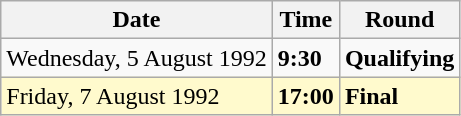<table class="wikitable">
<tr>
<th>Date</th>
<th>Time</th>
<th>Round</th>
</tr>
<tr>
<td>Wednesday, 5 August 1992</td>
<td><strong>9:30</strong></td>
<td><strong>Qualifying</strong></td>
</tr>
<tr style=background:lemonchiffon>
<td>Friday, 7 August 1992</td>
<td><strong>17:00</strong></td>
<td><strong>Final</strong></td>
</tr>
</table>
